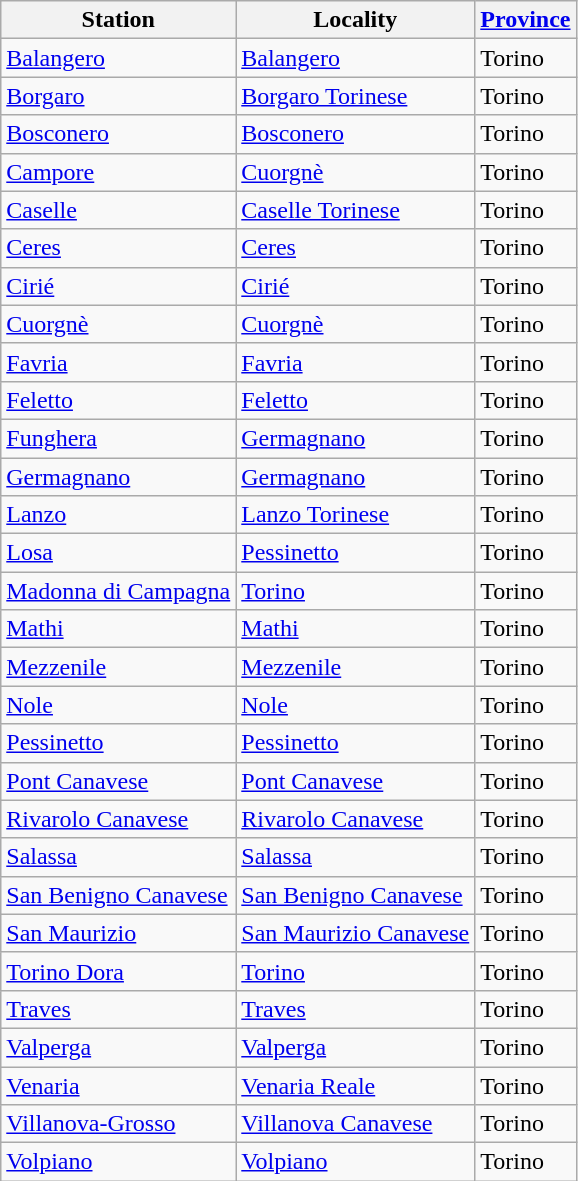<table class="wikitable sortable">
<tr>
<th>Station</th>
<th>Locality</th>
<th><a href='#'>Province</a></th>
</tr>
<tr>
<td><a href='#'>Balangero</a></td>
<td><a href='#'>Balangero</a></td>
<td>Torino</td>
</tr>
<tr>
<td><a href='#'>Borgaro</a></td>
<td><a href='#'>Borgaro Torinese</a></td>
<td>Torino</td>
</tr>
<tr>
<td><a href='#'>Bosconero</a></td>
<td><a href='#'>Bosconero</a></td>
<td>Torino</td>
</tr>
<tr>
<td><a href='#'>Campore</a></td>
<td><a href='#'>Cuorgnè</a></td>
<td>Torino</td>
</tr>
<tr>
<td><a href='#'>Caselle</a></td>
<td><a href='#'>Caselle Torinese</a></td>
<td>Torino</td>
</tr>
<tr>
<td><a href='#'>Ceres</a></td>
<td><a href='#'>Ceres</a></td>
<td>Torino</td>
</tr>
<tr>
<td><a href='#'>Cirié</a></td>
<td><a href='#'>Cirié</a></td>
<td>Torino</td>
</tr>
<tr>
<td><a href='#'>Cuorgnè</a></td>
<td><a href='#'>Cuorgnè</a></td>
<td>Torino</td>
</tr>
<tr>
<td><a href='#'>Favria</a></td>
<td><a href='#'>Favria</a></td>
<td>Torino</td>
</tr>
<tr>
<td><a href='#'>Feletto</a></td>
<td><a href='#'>Feletto</a></td>
<td>Torino</td>
</tr>
<tr>
<td><a href='#'>Funghera</a></td>
<td><a href='#'>Germagnano</a></td>
<td>Torino</td>
</tr>
<tr>
<td><a href='#'>Germagnano</a></td>
<td><a href='#'>Germagnano</a></td>
<td>Torino</td>
</tr>
<tr>
<td><a href='#'>Lanzo</a></td>
<td><a href='#'>Lanzo Torinese</a></td>
<td>Torino</td>
</tr>
<tr>
<td><a href='#'>Losa</a></td>
<td><a href='#'>Pessinetto</a></td>
<td>Torino</td>
</tr>
<tr>
<td><a href='#'>Madonna di Campagna</a></td>
<td><a href='#'>Torino</a></td>
<td>Torino</td>
</tr>
<tr>
<td><a href='#'>Mathi</a></td>
<td><a href='#'>Mathi</a></td>
<td>Torino</td>
</tr>
<tr>
<td><a href='#'>Mezzenile</a></td>
<td><a href='#'>Mezzenile</a></td>
<td>Torino</td>
</tr>
<tr>
<td><a href='#'>Nole</a></td>
<td><a href='#'>Nole</a></td>
<td>Torino</td>
</tr>
<tr>
<td><a href='#'>Pessinetto</a></td>
<td><a href='#'>Pessinetto</a></td>
<td>Torino</td>
</tr>
<tr>
<td><a href='#'>Pont Canavese</a></td>
<td><a href='#'>Pont Canavese</a></td>
<td>Torino</td>
</tr>
<tr>
<td><a href='#'>Rivarolo Canavese</a></td>
<td><a href='#'>Rivarolo Canavese</a></td>
<td>Torino</td>
</tr>
<tr>
<td><a href='#'>Salassa</a></td>
<td><a href='#'>Salassa</a></td>
<td>Torino</td>
</tr>
<tr>
<td><a href='#'>San Benigno Canavese</a></td>
<td><a href='#'>San Benigno Canavese</a></td>
<td>Torino</td>
</tr>
<tr>
<td><a href='#'>San Maurizio</a></td>
<td><a href='#'>San Maurizio Canavese</a></td>
<td>Torino</td>
</tr>
<tr>
<td><a href='#'>Torino Dora</a></td>
<td><a href='#'>Torino</a></td>
<td>Torino</td>
</tr>
<tr>
<td><a href='#'>Traves</a></td>
<td><a href='#'>Traves</a></td>
<td>Torino</td>
</tr>
<tr>
<td><a href='#'>Valperga</a></td>
<td><a href='#'>Valperga</a></td>
<td>Torino</td>
</tr>
<tr>
<td><a href='#'>Venaria</a></td>
<td><a href='#'>Venaria Reale</a></td>
<td>Torino</td>
</tr>
<tr>
<td><a href='#'>Villanova-Grosso</a></td>
<td><a href='#'>Villanova Canavese</a></td>
<td>Torino</td>
</tr>
<tr>
<td><a href='#'>Volpiano</a></td>
<td><a href='#'>Volpiano</a></td>
<td>Torino</td>
</tr>
</table>
